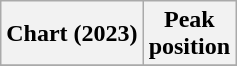<table class="wikitable plainrowheaders" style="text-align:center">
<tr>
<th scope="col">Chart (2023)</th>
<th scope="col">Peak<br> position</th>
</tr>
<tr>
</tr>
</table>
